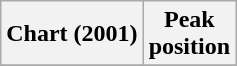<table class="wikitable plainrowheaders" style="text-align:center">
<tr>
<th scope="col">Chart (2001)</th>
<th scope="col">Peak<br>position</th>
</tr>
<tr>
</tr>
</table>
